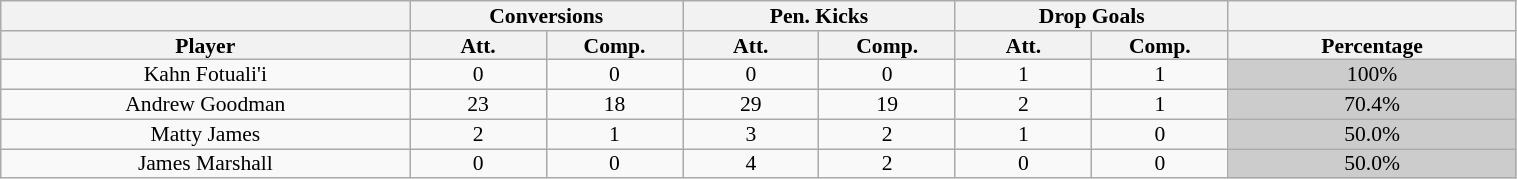<table class="wikitable" style="text-align:center; line-height: 90%; font-size:90%;" width=80%>
<tr>
<th></th>
<th colspan=2>Conversions</th>
<th colspan=2>Pen. Kicks</th>
<th colspan=2>Drop Goals</th>
<th></th>
</tr>
<tr>
<th width=27%>Player</th>
<th width=9%>Att.</th>
<th width=9%>Comp.</th>
<th width=9%>Att.</th>
<th width=9%>Comp.</th>
<th width=9%>Att.</th>
<th width=9%>Comp.</th>
<th width=19%>Percentage</th>
</tr>
<tr>
<td>Kahn Fotuali'i</td>
<td>0</td>
<td>0</td>
<td>0</td>
<td>0</td>
<td>1</td>
<td>1</td>
<td bgcolor=#cccccc>100%</td>
</tr>
<tr>
<td>Andrew Goodman</td>
<td>23</td>
<td>18</td>
<td>29</td>
<td>19</td>
<td>2</td>
<td>1</td>
<td bgcolor=#cccccc>70.4%</td>
</tr>
<tr>
<td>Matty James</td>
<td>2</td>
<td>1</td>
<td>3</td>
<td>2</td>
<td>1</td>
<td>0</td>
<td bgcolor=#cccccc>50.0%</td>
</tr>
<tr>
<td>James Marshall</td>
<td>0</td>
<td>0</td>
<td>4</td>
<td>2</td>
<td>0</td>
<td>0</td>
<td bgcolor=#cccccc>50.0%</td>
</tr>
</table>
